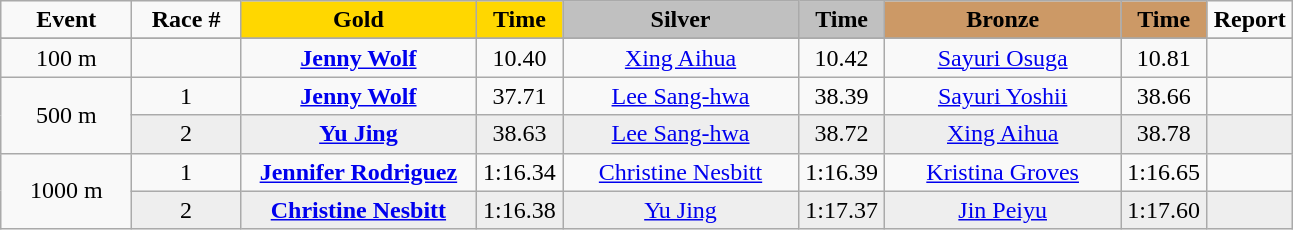<table class="wikitable">
<tr>
<td width="80" align="center"><strong>Event</strong></td>
<td width="65" align="center"><strong>Race #</strong></td>
<td width="150" bgcolor="gold" align="center"><strong>Gold</strong></td>
<td width="50" bgcolor="gold" align="center"><strong>Time</strong></td>
<td width="150" bgcolor="silver" align="center"><strong>Silver</strong></td>
<td width="50" bgcolor="silver" align="center"><strong>Time</strong></td>
<td width="150" bgcolor="#CC9966" align="center"><strong>Bronze</strong></td>
<td width="50" bgcolor="#CC9966" align="center"><strong>Time</strong></td>
<td width="50" align="center"><strong>Report</strong></td>
</tr>
<tr bgcolor="#cccccc">
</tr>
<tr>
<td align="center">100 m</td>
<td align="center"></td>
<td align="center"><strong><a href='#'>Jenny Wolf</a></strong><br><small></small></td>
<td align="center">10.40</td>
<td align="center"><a href='#'>Xing Aihua</a><br><small></small></td>
<td align="center">10.42</td>
<td align="center"><a href='#'>Sayuri Osuga</a><br><small></small></td>
<td align="center">10.81</td>
<td align="center"></td>
</tr>
<tr>
<td rowspan=2 align="center">500 m</td>
<td align="center">1</td>
<td align="center"><strong><a href='#'>Jenny Wolf</a></strong><br><small></small></td>
<td align="center">37.71</td>
<td align="center"><a href='#'>Lee Sang-hwa</a><br><small></small></td>
<td align="center">38.39</td>
<td align="center"><a href='#'>Sayuri Yoshii</a><br><small></small></td>
<td align="center">38.66</td>
<td align="center"></td>
</tr>
<tr bgcolor="#eeeeee">
<td align="center">2</td>
<td align="center"><strong><a href='#'>Yu Jing</a></strong><br><small></small></td>
<td align="center">38.63</td>
<td align="center"><a href='#'>Lee Sang-hwa</a><br><small></small></td>
<td align="center">38.72</td>
<td align="center"><a href='#'>Xing Aihua</a><br><small></small></td>
<td align="center">38.78</td>
<td align="center"></td>
</tr>
<tr>
<td rowspan=2 align="center">1000 m</td>
<td align="center">1</td>
<td align="center"><strong><a href='#'>Jennifer Rodriguez</a></strong><br><small></small></td>
<td align="center">1:16.34</td>
<td align="center"><a href='#'>Christine Nesbitt</a><br><small></small></td>
<td align="center">1:16.39</td>
<td align="center"><a href='#'>Kristina Groves</a><br><small></small></td>
<td align="center">1:16.65</td>
<td align="center"></td>
</tr>
<tr bgcolor="#eeeeee">
<td align="center">2</td>
<td align="center"><strong><a href='#'>Christine Nesbitt</a></strong><br><small></small></td>
<td align="center">1:16.38</td>
<td align="center"><a href='#'>Yu Jing</a><br><small></small></td>
<td align="center">1:17.37</td>
<td align="center"><a href='#'>Jin Peiyu</a><br><small></small></td>
<td align="center">1:17.60</td>
<td align="center"></td>
</tr>
</table>
